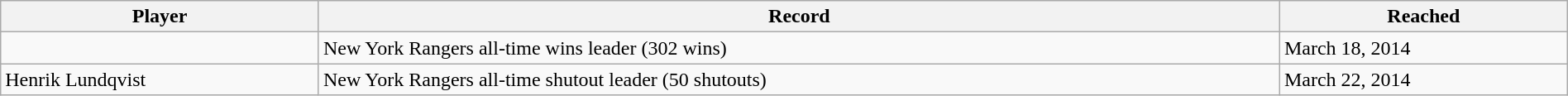<table class="wikitable sortable" style="width:100%;">
<tr align=center>
<th>Player</th>
<th>Record</th>
<th>Reached</th>
</tr>
<tr>
<td></td>
<td>New York Rangers all-time wins leader (302 wins)</td>
<td>March 18, 2014</td>
</tr>
<tr>
<td>Henrik Lundqvist</td>
<td>New York Rangers all-time shutout leader (50 shutouts)</td>
<td>March 22, 2014</td>
</tr>
</table>
